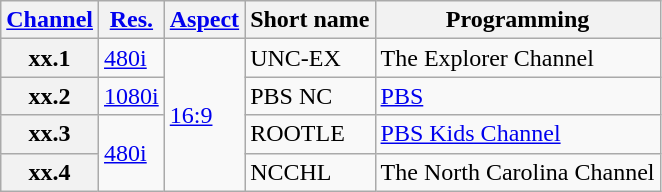<table class="wikitable">
<tr>
<th scope="col"><a href='#'>Channel</a></th>
<th scope="col"><a href='#'>Res.</a></th>
<th scope="col"><a href='#'>Aspect</a></th>
<th scope="col">Short name</th>
<th scope="col">Programming</th>
</tr>
<tr>
<th scope="row">xx.1</th>
<td><a href='#'>480i</a></td>
<td rowspan=4><a href='#'>16:9</a></td>
<td>UNC-EX</td>
<td>The Explorer Channel</td>
</tr>
<tr>
<th scope="row">xx.2</th>
<td><a href='#'>1080i</a></td>
<td>PBS NC</td>
<td><a href='#'>PBS</a></td>
</tr>
<tr>
<th scope="row">xx.3</th>
<td rowspan=2><a href='#'>480i</a></td>
<td>ROOTLE</td>
<td><a href='#'>PBS Kids Channel</a></td>
</tr>
<tr>
<th scope="row">xx.4</th>
<td>NCCHL</td>
<td>The North Carolina Channel</td>
</tr>
</table>
